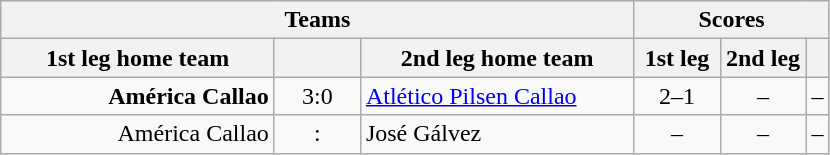<table class="wikitable" style="text-align: center;">
<tr>
<th colspan=3>Teams</th>
<th colspan=3>Scores</th>
</tr>
<tr>
<th width="175">1st leg home team</th>
<th width="50"></th>
<th width="175">2nd leg home team</th>
<th width="50">1st leg</th>
<th width="50">2nd leg</th>
<th></th>
</tr>
<tr>
<td align=right><strong>América Callao</strong></td>
<td>3:0</td>
<td align=left><a href='#'>Atlético Pilsen Callao</a></td>
<td>2–1</td>
<td>–</td>
<td>–</td>
</tr>
<tr>
<td align=right>América Callao</td>
<td>:</td>
<td align=left>José Gálvez</td>
<td>–</td>
<td>–</td>
<td>–</td>
</tr>
</table>
